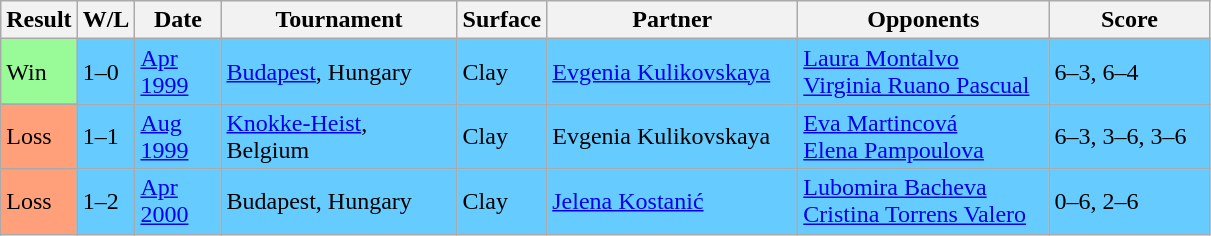<table class="sortable wikitable">
<tr>
<th>Result</th>
<th style="width:30px" class="unsortable">W/L</th>
<th style="width:50px">Date</th>
<th style="width:150px">Tournament</th>
<th style="width:50px">Surface</th>
<th style="width:160px">Partner</th>
<th style="width:160px">Opponents</th>
<th style="width:100px" class="unsortable">Score</th>
</tr>
<tr bgcolor="#66CCFF">
<td style="background:#98fb98;">Win</td>
<td>1–0</td>
<td><a href='#'>Apr 1999</a></td>
<td><a href='#'>Budapest</a>, Hungary</td>
<td>Clay</td>
<td> <a href='#'>Evgenia Kulikovskaya</a></td>
<td> <a href='#'>Laura Montalvo</a> <br>  <a href='#'>Virginia Ruano Pascual</a></td>
<td>6–3, 6–4</td>
</tr>
<tr bgcolor="#66CCFF">
<td style="background:#ffa07a;">Loss</td>
<td>1–1</td>
<td><a href='#'>Aug 1999</a></td>
<td><a href='#'>Knokke-Heist</a>, Belgium</td>
<td>Clay</td>
<td> Evgenia Kulikovskaya</td>
<td> <a href='#'>Eva Martincová</a> <br>  <a href='#'>Elena Pampoulova</a></td>
<td>6–3, 3–6, 3–6</td>
</tr>
<tr bgcolor="#66CCFF">
<td style="background:#ffa07a;">Loss</td>
<td>1–2</td>
<td><a href='#'>Apr 2000</a></td>
<td>Budapest, Hungary</td>
<td>Clay</td>
<td> <a href='#'>Jelena Kostanić</a></td>
<td> <a href='#'>Lubomira Bacheva</a> <br>  <a href='#'>Cristina Torrens Valero</a></td>
<td>0–6, 2–6</td>
</tr>
</table>
